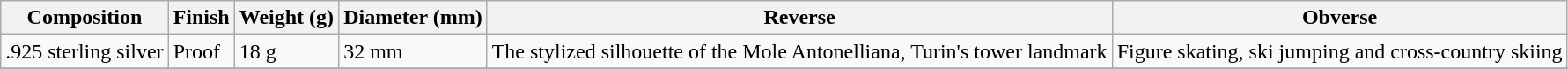<table class="wikitable">
<tr>
<th>Composition</th>
<th>Finish</th>
<th>Weight (g)</th>
<th>Diameter (mm)</th>
<th>Reverse</th>
<th>Obverse</th>
</tr>
<tr>
<td>.925 sterling silver</td>
<td>Proof</td>
<td>18 g</td>
<td>32 mm</td>
<td>The stylized silhouette of the Mole Antonelliana, Turin's tower landmark</td>
<td>Figure skating, ski jumping and cross-country skiing</td>
</tr>
<tr>
</tr>
</table>
